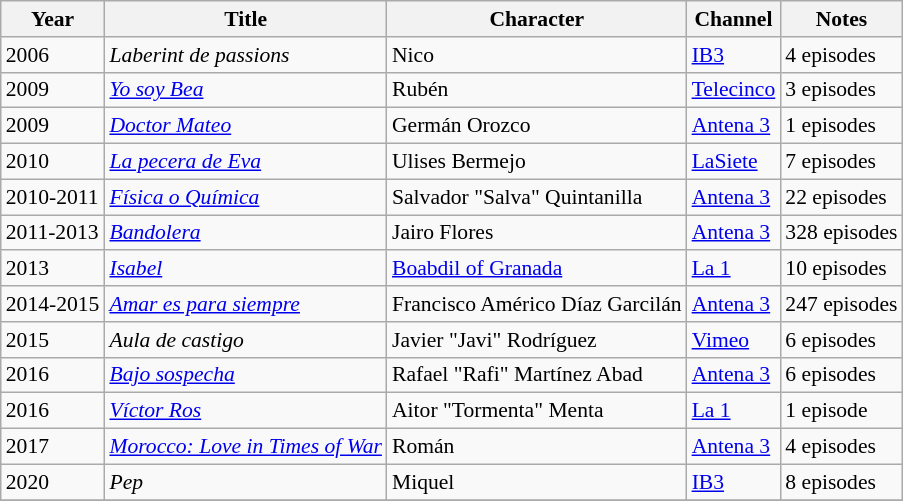<table class="wikitable" style="font-size: 90%;">
<tr>
<th>Year</th>
<th>Title</th>
<th>Character</th>
<th>Channel</th>
<th>Notes</th>
</tr>
<tr>
<td>2006</td>
<td><em>Laberint de passions</em></td>
<td>Nico</td>
<td><a href='#'>IB3</a></td>
<td>4 episodes</td>
</tr>
<tr>
<td>2009</td>
<td><em><a href='#'>Yo soy Bea</a></em></td>
<td>Rubén</td>
<td><a href='#'>Telecinco</a></td>
<td>3 episodes</td>
</tr>
<tr>
<td>2009</td>
<td><em><a href='#'>Doctor Mateo</a></em></td>
<td>Germán Orozco</td>
<td><a href='#'>Antena 3</a></td>
<td>1 episodes</td>
</tr>
<tr>
<td>2010</td>
<td><em><a href='#'>La pecera de Eva</a></em></td>
<td>Ulises Bermejo</td>
<td><a href='#'>LaSiete</a></td>
<td>7 episodes</td>
</tr>
<tr>
<td>2010-2011</td>
<td><em><a href='#'>Física o Química</a></em></td>
<td>Salvador "Salva" Quintanilla</td>
<td><a href='#'>Antena 3</a></td>
<td>22 episodes</td>
</tr>
<tr>
<td>2011-2013</td>
<td><em><a href='#'>Bandolera</a></em></td>
<td>Jairo Flores</td>
<td><a href='#'>Antena 3</a></td>
<td>328 episodes</td>
</tr>
<tr>
<td>2013</td>
<td><em><a href='#'>Isabel</a></em></td>
<td><a href='#'>Boabdil of Granada</a></td>
<td><a href='#'>La 1</a></td>
<td>10 episodes</td>
</tr>
<tr>
<td>2014-2015</td>
<td><em><a href='#'>Amar es para siempre</a></em></td>
<td>Francisco Américo Díaz Garcilán</td>
<td><a href='#'>Antena 3</a></td>
<td>247 episodes</td>
</tr>
<tr>
<td>2015</td>
<td><em>Aula de castigo</em></td>
<td>Javier "Javi" Rodríguez</td>
<td><a href='#'>Vimeo</a></td>
<td>6 episodes</td>
</tr>
<tr>
<td>2016</td>
<td><em><a href='#'>Bajo sospecha</a></em></td>
<td>Rafael "Rafi" Martínez Abad</td>
<td><a href='#'>Antena 3</a></td>
<td>6 episodes</td>
</tr>
<tr>
<td>2016</td>
<td><em><a href='#'>Víctor Ros</a></em></td>
<td>Aitor "Tormenta" Menta</td>
<td><a href='#'>La 1</a></td>
<td>1 episode</td>
</tr>
<tr>
<td>2017</td>
<td><em><a href='#'>Morocco: Love in Times of War </a></em></td>
<td>Román</td>
<td><a href='#'>Antena 3</a></td>
<td>4 episodes</td>
</tr>
<tr>
<td>2020</td>
<td><em>Pep</em></td>
<td>Miquel</td>
<td><a href='#'>IB3</a></td>
<td>8 episodes</td>
</tr>
<tr>
</tr>
</table>
